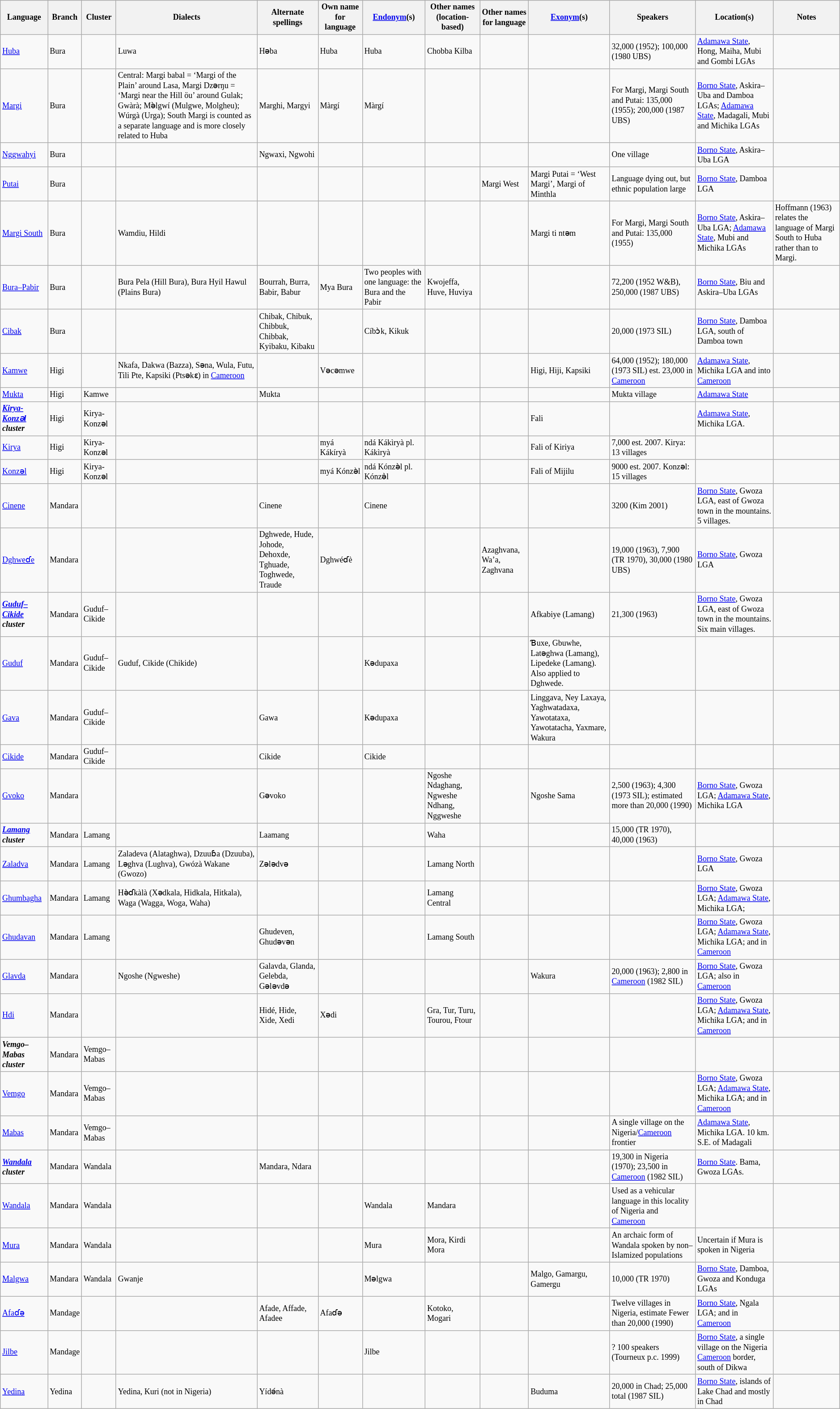<table class="wikitable sortable"  style="font-size: 75%">
<tr>
<th>Language</th>
<th>Branch</th>
<th>Cluster</th>
<th>Dialects</th>
<th>Alternate spellings</th>
<th>Own name for language</th>
<th><a href='#'>Endonym</a>(s)</th>
<th>Other names (location-based)</th>
<th>Other names for language</th>
<th><a href='#'>Exonym</a>(s)</th>
<th>Speakers</th>
<th>Location(s)</th>
<th>Notes</th>
</tr>
<tr>
<td><a href='#'>Huba</a></td>
<td>Bura</td>
<td></td>
<td>Luwa</td>
<td>Hәba</td>
<td>Huba</td>
<td>Huba</td>
<td>Chobba Kilba</td>
<td></td>
<td></td>
<td>32,000 (1952); 100,000 (1980 UBS)</td>
<td><a href='#'>Adamawa State</a>, Hong, Maiha, Mubi and Gombi LGAs</td>
<td></td>
</tr>
<tr>
<td><a href='#'>Margi</a></td>
<td>Bura</td>
<td></td>
<td>Central: Margi babal = ‘Margi of the Plain’ around Lasa, Margi Dzәrŋu = ‘Margi near the Hill öu’ around Gulak; Gwàrà; Mə̀lgwí (Mulgwe, Molgheu); Wúrgà (Urga); South Margi is counted as a separate language and is more closely related to Huba</td>
<td>Marghi, Margyi</td>
<td>Màrgí</td>
<td>Màrgí</td>
<td></td>
<td></td>
<td></td>
<td>For Margi, Margi South and Putai: 135,000 (1955); 200,000 (1987 UBS)</td>
<td><a href='#'>Borno State</a>, Askira–Uba and Damboa LGAs; <a href='#'>Adamawa State</a>, Madagali, Mubi and Michika LGAs</td>
<td></td>
</tr>
<tr>
<td><a href='#'>Nggwahyi</a></td>
<td>Bura</td>
<td></td>
<td></td>
<td>Ngwaxi, Ngwohi</td>
<td></td>
<td></td>
<td></td>
<td></td>
<td></td>
<td>One village</td>
<td><a href='#'>Borno State</a>, Askira–Uba LGA</td>
<td></td>
</tr>
<tr>
<td><a href='#'>Putai</a></td>
<td>Bura</td>
<td></td>
<td></td>
<td></td>
<td></td>
<td></td>
<td></td>
<td>Margi West</td>
<td>Margi Putai = ‘West Margi’, Margi of Minthla</td>
<td>Language dying out, but ethnic population large</td>
<td><a href='#'>Borno State</a>, Damboa LGA</td>
<td></td>
</tr>
<tr>
<td><a href='#'>Margi South</a></td>
<td>Bura</td>
<td></td>
<td>Wamdiu, Hildi</td>
<td></td>
<td></td>
<td></td>
<td></td>
<td></td>
<td>Margi ti ntәm</td>
<td>For Margi, Margi South and Putai: 135,000 (1955)</td>
<td><a href='#'>Borno State</a>, Askira–Uba LGA; <a href='#'>Adamawa State</a>, Mubi and Michika LGAs</td>
<td>Hoffmann (1963) relates the language of Margi South to Huba rather than to Margi.</td>
</tr>
<tr>
<td><a href='#'>Bura–Pabir</a></td>
<td>Bura</td>
<td></td>
<td>Bura Pela (Hill Bura), Bura Hyil Hawul (Plains Bura)</td>
<td>Bourrah, Burra, Babir, Babur</td>
<td>Mya Bura</td>
<td>Two peoples with one language: the Bura and the Pabir</td>
<td>Kwojeffa, Huve, Huviya</td>
<td></td>
<td></td>
<td>72,200 (1952 W&B), 250,000 (1987 UBS)</td>
<td><a href='#'>Borno State</a>, Biu and Askira–Uba LGAs</td>
<td></td>
</tr>
<tr>
<td><a href='#'>Cibak</a></td>
<td>Bura</td>
<td></td>
<td></td>
<td>Chibak, Chibuk, Chibbuk, Chibbak, Kyibaku, Kibaku</td>
<td></td>
<td>Cíbɔ̀k, Kikuk</td>
<td></td>
<td></td>
<td></td>
<td>20,000 (1973 SIL)</td>
<td><a href='#'>Borno State</a>, Damboa LGA, south of Damboa town</td>
<td></td>
</tr>
<tr>
<td><a href='#'>Kamwe</a></td>
<td>Higi</td>
<td></td>
<td>Nkafa, Dakwa (Bazza), Sәna, Wula, Futu, Tili Pte, Kapsiki (Ptsәkɛ) in <a href='#'>Cameroon</a></td>
<td></td>
<td>Vәcәmwe</td>
<td></td>
<td></td>
<td></td>
<td>Higi, Hiji, Kapsiki</td>
<td>64,000 (1952); 180,000 (1973 SIL) est. 23,000 in <a href='#'>Cameroon</a></td>
<td><a href='#'>Adamawa State</a>, Michika LGA and into <a href='#'>Cameroon</a></td>
<td></td>
</tr>
<tr>
<td><a href='#'>Mukta</a></td>
<td>Higi</td>
<td>Kamwe</td>
<td></td>
<td>Mukta</td>
<td></td>
<td></td>
<td></td>
<td></td>
<td></td>
<td>Mukta village</td>
<td><a href='#'>Adamawa State</a></td>
<td></td>
</tr>
<tr>
<td><strong><em><a href='#'>Kirya-Konzәl</a> cluster</em></strong></td>
<td>Higi</td>
<td>Kirya-Konzәl</td>
<td></td>
<td></td>
<td></td>
<td></td>
<td></td>
<td></td>
<td>Fali</td>
<td></td>
<td><a href='#'>Adamawa State</a>, Michika LGA.</td>
<td></td>
</tr>
<tr>
<td><a href='#'>Kirya</a></td>
<td>Higi</td>
<td>Kirya-Konzәl</td>
<td></td>
<td></td>
<td>myá Kákíryà</td>
<td>ndá Kákìryà pl. Kákìryà</td>
<td></td>
<td></td>
<td>Fali of Kiriya</td>
<td>7,000 est. 2007. Kirya: 13 villages</td>
<td></td>
<td></td>
</tr>
<tr>
<td><a href='#'>Konzәl</a></td>
<td>Higi</td>
<td>Kirya-Konzәl</td>
<td></td>
<td></td>
<td>myá Kónzә̀l</td>
<td>ndá Kónzә̀l pl. Kónzә̀l</td>
<td></td>
<td></td>
<td>Fali of Mijilu</td>
<td>9000 est. 2007. Konzәl: 15 villages</td>
<td></td>
<td></td>
</tr>
<tr>
<td><a href='#'>Cinene</a></td>
<td>Mandara</td>
<td></td>
<td></td>
<td>Cinene</td>
<td></td>
<td>Cinene</td>
<td></td>
<td></td>
<td></td>
<td>3200 (Kim 2001)</td>
<td><a href='#'>Borno State</a>, Gwoza LGA, east of Gwoza town in the mountains. 5 villages.</td>
<td></td>
</tr>
<tr>
<td><a href='#'>Dghweɗe</a></td>
<td>Mandara</td>
<td></td>
<td></td>
<td>Dghwede, Hude, Johode, Dehoxde, Tghuade, Toghwede, Traude</td>
<td>Dghwéɗè</td>
<td></td>
<td></td>
<td>Azaghvana, Wa’a, Zaghvana</td>
<td></td>
<td>19,000 (1963), 7,900 (TR 1970), 30,000 (1980 UBS)</td>
<td><a href='#'>Borno State</a>, Gwoza LGA</td>
<td></td>
</tr>
<tr>
<td><strong><em><a href='#'>Guduf–Cikide</a> cluster</em></strong></td>
<td>Mandara</td>
<td>Guduf–Cikide</td>
<td></td>
<td></td>
<td></td>
<td></td>
<td></td>
<td></td>
<td>Afkabiye (Lamang)</td>
<td>21,300 (1963)</td>
<td><a href='#'>Borno State</a>, Gwoza LGA, east of Gwoza town in the mountains. Six main villages.</td>
<td></td>
</tr>
<tr>
<td><a href='#'>Guduf</a></td>
<td>Mandara</td>
<td>Guduf–Cikide</td>
<td>Guduf, Cikide (Chikide)</td>
<td></td>
<td></td>
<td>Kәdupaxa</td>
<td></td>
<td></td>
<td>Ɓuxe, Gbuwhe, Latәghwa (Lamang), Lipedeke (Lamang). Also applied to Dghwede.</td>
<td></td>
<td></td>
<td></td>
</tr>
<tr>
<td><a href='#'>Gava</a></td>
<td>Mandara</td>
<td>Guduf–Cikide</td>
<td></td>
<td>Gawa</td>
<td></td>
<td>Kәdupaxa</td>
<td></td>
<td></td>
<td>Linggava, Ney Laxaya, Yaghwatadaxa, Yawotataxa, Yawotatacha, Yaxmare, Wakura</td>
<td></td>
<td></td>
<td></td>
</tr>
<tr>
<td><a href='#'>Cikide</a></td>
<td>Mandara</td>
<td>Guduf–Cikide</td>
<td></td>
<td>Cikide</td>
<td></td>
<td>Cikide</td>
<td></td>
<td></td>
<td></td>
<td></td>
<td></td>
<td></td>
</tr>
<tr>
<td><a href='#'>Gvoko</a></td>
<td>Mandara</td>
<td></td>
<td></td>
<td>Gәvoko</td>
<td></td>
<td></td>
<td>Ngoshe Ndaghang, Ngweshe Ndhang, Nggweshe</td>
<td></td>
<td>Ngoshe Sama</td>
<td>2,500 (1963); 4,300 (1973 SIL); estimated more than 20,000 (1990)</td>
<td><a href='#'>Borno State</a>, Gwoza LGA; <a href='#'>Adamawa State</a>, Michika LGA</td>
<td></td>
</tr>
<tr>
<td><strong><em><a href='#'>Lamang</a> cluster</em></strong></td>
<td>Mandara</td>
<td>Lamang</td>
<td></td>
<td>Laamang</td>
<td></td>
<td></td>
<td>Waha</td>
<td></td>
<td></td>
<td>15,000 (TR 1970), 40,000 (1963)</td>
<td></td>
<td></td>
</tr>
<tr>
<td><a href='#'>Zaladva</a></td>
<td>Mandara</td>
<td>Lamang</td>
<td>Zaladeva (Alataghwa), Dzuuɓa (Dzuuba), Lәghva (Lughva), Gwózà Wakane (Gwozo)</td>
<td>Zәlәdvә</td>
<td></td>
<td></td>
<td>Lamang North</td>
<td></td>
<td></td>
<td></td>
<td><a href='#'>Borno State</a>, Gwoza LGA</td>
<td></td>
</tr>
<tr>
<td><a href='#'>Ghumbagha</a></td>
<td>Mandara</td>
<td>Lamang</td>
<td>Hә̀ɗkàlà (Xәdkala, Hidkala, Hitkala), Waga (Wagga, Woga, Waha)</td>
<td></td>
<td></td>
<td></td>
<td>Lamang Central</td>
<td></td>
<td></td>
<td></td>
<td><a href='#'>Borno State</a>, Gwoza LGA; <a href='#'>Adamawa State</a>, Michika LGA;</td>
<td></td>
</tr>
<tr>
<td><a href='#'>Ghudavan</a></td>
<td>Mandara</td>
<td>Lamang</td>
<td></td>
<td>Ghudeven, Ghudәvәn</td>
<td></td>
<td></td>
<td>Lamang South</td>
<td></td>
<td></td>
<td></td>
<td><a href='#'>Borno State</a>, Gwoza LGA; <a href='#'>Adamawa State</a>, Michika LGA; and in <a href='#'>Cameroon</a></td>
<td></td>
</tr>
<tr>
<td><a href='#'>Glavda</a></td>
<td>Mandara</td>
<td></td>
<td>Ngoshe (Ngweshe)</td>
<td>Galavda, Glanda, Gelebda, Gәlәvdә</td>
<td></td>
<td></td>
<td></td>
<td></td>
<td>Wakura</td>
<td>20,000 (1963); 2,800 in <a href='#'>Cameroon</a> (1982 SIL)</td>
<td><a href='#'>Borno State</a>, Gwoza LGA; also in <a href='#'>Cameroon</a></td>
<td></td>
</tr>
<tr>
<td><a href='#'>Hdi</a></td>
<td>Mandara</td>
<td></td>
<td></td>
<td>Hidé, Hide, Xide, Xedi</td>
<td>Xәdi</td>
<td></td>
<td>Gra, Tur, Turu, Tourou, Ftour</td>
<td></td>
<td></td>
<td></td>
<td><a href='#'>Borno State</a>, Gwoza LGA; <a href='#'>Adamawa State</a>, Michika LGA; and in <a href='#'>Cameroon</a></td>
<td></td>
</tr>
<tr>
<td><strong><em>Vemgo–Mabas cluster</em></strong></td>
<td>Mandara</td>
<td>Vemgo–Mabas</td>
<td></td>
<td></td>
<td></td>
<td></td>
<td></td>
<td></td>
<td></td>
<td></td>
<td></td>
<td></td>
</tr>
<tr>
<td><a href='#'>Vemgo</a></td>
<td>Mandara</td>
<td>Vemgo–Mabas</td>
<td></td>
<td></td>
<td></td>
<td></td>
<td></td>
<td></td>
<td></td>
<td></td>
<td><a href='#'>Borno State</a>, Gwoza LGA; <a href='#'>Adamawa State</a>, Michika LGA; and in <a href='#'>Cameroon</a></td>
<td></td>
</tr>
<tr>
<td><a href='#'>Mabas</a></td>
<td>Mandara</td>
<td>Vemgo–Mabas</td>
<td></td>
<td></td>
<td></td>
<td></td>
<td></td>
<td></td>
<td></td>
<td>A single village on the Nigeria/<a href='#'>Cameroon</a> frontier</td>
<td><a href='#'>Adamawa State</a>, Michika LGA. 10 km. S.E. of Madagali</td>
<td></td>
</tr>
<tr>
<td><strong><em><a href='#'>Wandala</a> cluster</em></strong></td>
<td>Mandara</td>
<td>Wandala</td>
<td></td>
<td>Mandara, Ndara</td>
<td></td>
<td></td>
<td></td>
<td></td>
<td></td>
<td>19,300 in Nigeria (1970); 23,500 in <a href='#'>Cameroon</a> (1982 SIL)</td>
<td><a href='#'>Borno State</a>. Bama, Gwoza LGAs.</td>
<td></td>
</tr>
<tr>
<td><a href='#'>Wandala</a></td>
<td>Mandara</td>
<td>Wandala</td>
<td></td>
<td></td>
<td></td>
<td>Wandala</td>
<td>Mandara</td>
<td></td>
<td></td>
<td>Used as a vehicular language in this locality of Nigeria and <a href='#'>Cameroon</a></td>
<td></td>
<td></td>
</tr>
<tr>
<td><a href='#'>Mura</a></td>
<td>Mandara</td>
<td>Wandala</td>
<td></td>
<td></td>
<td></td>
<td>Mura</td>
<td>Mora, Kirdi Mora</td>
<td></td>
<td></td>
<td>An archaic form of Wandala spoken by non–Islamized populations</td>
<td>Uncertain if Mura is spoken in Nigeria</td>
<td></td>
</tr>
<tr>
<td><a href='#'>Malgwa</a></td>
<td>Mandara</td>
<td>Wandala</td>
<td>Gwanje</td>
<td></td>
<td></td>
<td>Mәlgwa</td>
<td></td>
<td></td>
<td>Malgo, Gamargu, Gamergu</td>
<td>10,000 (TR 1970)</td>
<td><a href='#'>Borno State</a>, Damboa, Gwoza and Konduga LGAs</td>
<td></td>
</tr>
<tr>
<td><a href='#'>Afaɗә</a></td>
<td>Mandage</td>
<td></td>
<td></td>
<td>Afade, Affade, Afadee</td>
<td>Afaɗә</td>
<td></td>
<td>Kotoko, Mogari</td>
<td></td>
<td></td>
<td>Twelve villages in Nigeria, estimate Fewer than 20,000 (1990)</td>
<td><a href='#'>Borno State</a>, Ngala LGA; and in <a href='#'>Cameroon</a></td>
<td></td>
</tr>
<tr>
<td><a href='#'>Jilbe</a></td>
<td>Mandage</td>
<td></td>
<td></td>
<td></td>
<td></td>
<td>Jilbe</td>
<td></td>
<td></td>
<td></td>
<td>? 100 speakers (Tourneux p.c. 1999)</td>
<td><a href='#'>Borno State</a>, a single village on the Nigeria <a href='#'>Cameroon</a> border, south of Dikwa</td>
<td></td>
</tr>
<tr>
<td><a href='#'>Yedina</a></td>
<td>Yedina</td>
<td></td>
<td>Yedina, Kuri (not in Nigeria)</td>
<td>Yídә́nà</td>
<td></td>
<td></td>
<td></td>
<td></td>
<td>Buduma</td>
<td>20,000 in Chad; 25,000 total (1987 SIL)</td>
<td><a href='#'>Borno State</a>, islands of Lake Chad and mostly in Chad</td>
<td></td>
</tr>
</table>
